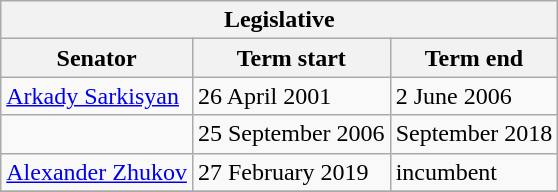<table class="wikitable sortable">
<tr>
<th colspan=3>Legislative</th>
</tr>
<tr>
<th>Senator</th>
<th>Term start</th>
<th>Term end</th>
</tr>
<tr>
<td><a href='#'>Arkady Sarkisyan</a></td>
<td>26 April 2001</td>
<td>2 June 2006</td>
</tr>
<tr>
<td></td>
<td>25 September 2006</td>
<td>September 2018</td>
</tr>
<tr>
<td><a href='#'>Alexander Zhukov</a></td>
<td>27 February 2019</td>
<td>incumbent</td>
</tr>
<tr>
</tr>
</table>
